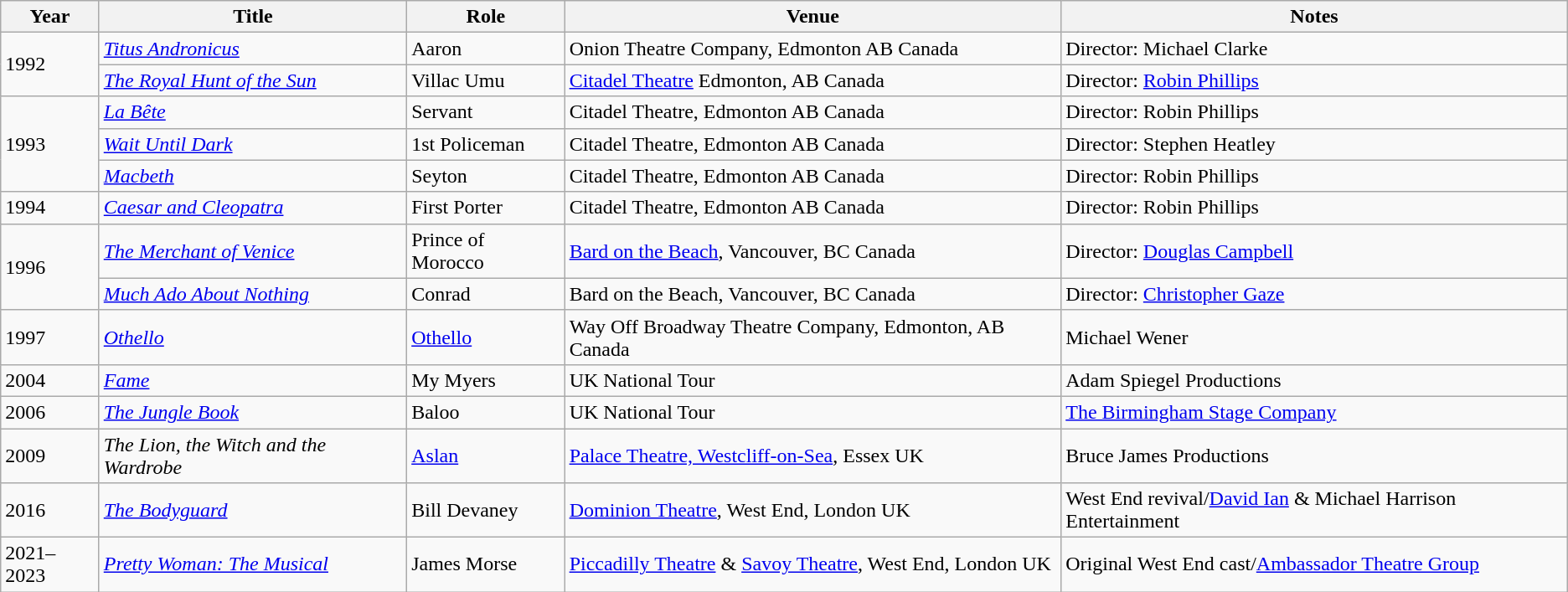<table class="wikitable sortable">
<tr>
<th>Year</th>
<th>Title</th>
<th>Role</th>
<th>Venue</th>
<th class="unsortable">Notes</th>
</tr>
<tr>
<td rowspan="2">1992</td>
<td><em><a href='#'>Titus Andronicus</a></em></td>
<td>Aaron</td>
<td>Onion Theatre Company, Edmonton AB Canada</td>
<td>Director: Michael Clarke</td>
</tr>
<tr>
<td data-sort-value="Royal Hunt of the Sun, The"><em><a href='#'>The Royal Hunt of the Sun</a></em></td>
<td>Villac Umu</td>
<td><a href='#'>Citadel Theatre</a> Edmonton, AB Canada</td>
<td>Director: <a href='#'>Robin Phillips</a></td>
</tr>
<tr>
<td rowspan="3">1993</td>
<td><em><a href='#'>La Bête</a></em></td>
<td>Servant</td>
<td>Citadel Theatre, Edmonton AB Canada</td>
<td>Director: Robin Phillips</td>
</tr>
<tr>
<td><em><a href='#'>Wait Until Dark</a></em></td>
<td>1st Policeman</td>
<td>Citadel Theatre, Edmonton AB Canada</td>
<td>Director: Stephen Heatley</td>
</tr>
<tr>
<td><em><a href='#'>Macbeth</a></em></td>
<td>Seyton</td>
<td>Citadel Theatre, Edmonton AB Canada</td>
<td>Director: Robin Phillips</td>
</tr>
<tr>
<td>1994</td>
<td><em><a href='#'>Caesar and Cleopatra</a></em></td>
<td>First Porter</td>
<td>Citadel Theatre, Edmonton AB Canada</td>
<td>Director: Robin Phillips</td>
</tr>
<tr>
<td rowspan="2">1996</td>
<td data-sort-value="Merchant of Venice, The"><em><a href='#'>The Merchant of Venice</a></em></td>
<td>Prince of Morocco</td>
<td><a href='#'>Bard on the Beach</a>, Vancouver, BC Canada</td>
<td>Director: <a href='#'>Douglas Campbell</a></td>
</tr>
<tr>
<td><em><a href='#'>Much Ado About Nothing</a></em></td>
<td>Conrad</td>
<td>Bard on the Beach, Vancouver, BC Canada</td>
<td>Director: <a href='#'>Christopher Gaze</a></td>
</tr>
<tr>
<td>1997</td>
<td><em><a href='#'>Othello</a></em></td>
<td><a href='#'>Othello</a></td>
<td>Way Off Broadway Theatre Company, Edmonton, AB Canada</td>
<td>Michael Wener</td>
</tr>
<tr>
<td>2004</td>
<td><em><a href='#'>Fame</a></em></td>
<td>My Myers</td>
<td>UK National Tour</td>
<td>Adam Spiegel Productions</td>
</tr>
<tr>
<td>2006</td>
<td data-sort-value="Jungle Book, The"><em><a href='#'>The Jungle Book</a></em></td>
<td>Baloo</td>
<td>UK National Tour</td>
<td><a href='#'>The Birmingham Stage Company</a></td>
</tr>
<tr>
<td>2009</td>
<td data-sort-value="Lion, the Witch and the Wardrobe, The"><em>The Lion, the Witch and the Wardrobe</em></td>
<td><a href='#'>Aslan</a></td>
<td><a href='#'>Palace Theatre, Westcliff-on-Sea</a>, Essex UK</td>
<td>Bruce James Productions</td>
</tr>
<tr>
<td>2016</td>
<td data-sort-value="Bodyguard, The"><em><a href='#'>The Bodyguard</a></em></td>
<td>Bill Devaney</td>
<td><a href='#'>Dominion Theatre</a>, West End, London UK</td>
<td>West End revival/<a href='#'>David Ian</a> & Michael Harrison Entertainment</td>
</tr>
<tr>
<td>2021–2023</td>
<td><em><a href='#'>Pretty Woman: The Musical</a></em></td>
<td>James Morse</td>
<td><a href='#'>Piccadilly Theatre</a> & <a href='#'>Savoy Theatre</a>, West End, London UK</td>
<td>Original West End cast/<a href='#'>Ambassador Theatre Group</a></td>
</tr>
</table>
